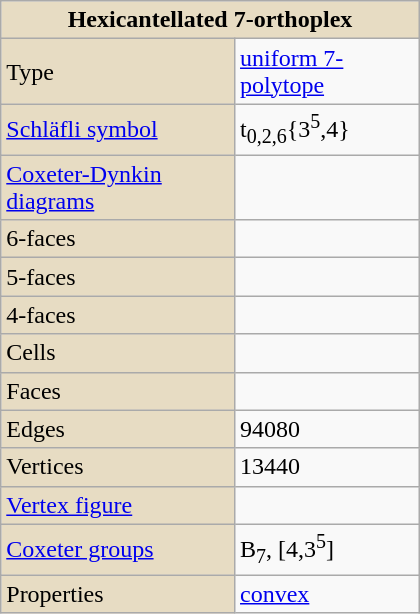<table class="wikitable" align="right" style="margin-left:10px" width="280">
<tr>
<th style="background:#e7dcc3;" colspan="2">Hexicantellated 7-orthoplex</th>
</tr>
<tr>
<td style="background:#e7dcc3;">Type</td>
<td><a href='#'>uniform 7-polytope</a></td>
</tr>
<tr>
<td style="background:#e7dcc3;"><a href='#'>Schläfli symbol</a></td>
<td>t<sub>0,2,6</sub>{3<sup>5</sup>,4}</td>
</tr>
<tr>
<td style="background:#e7dcc3;"><a href='#'>Coxeter-Dynkin diagrams</a></td>
<td></td>
</tr>
<tr>
<td style="background:#e7dcc3;">6-faces</td>
<td></td>
</tr>
<tr>
<td style="background:#e7dcc3;">5-faces</td>
<td></td>
</tr>
<tr>
<td style="background:#e7dcc3;">4-faces</td>
<td></td>
</tr>
<tr>
<td style="background:#e7dcc3;">Cells</td>
<td></td>
</tr>
<tr>
<td style="background:#e7dcc3;">Faces</td>
<td></td>
</tr>
<tr>
<td style="background:#e7dcc3;">Edges</td>
<td>94080</td>
</tr>
<tr>
<td style="background:#e7dcc3;">Vertices</td>
<td>13440</td>
</tr>
<tr>
<td style="background:#e7dcc3;"><a href='#'>Vertex figure</a></td>
<td></td>
</tr>
<tr>
<td style="background:#e7dcc3;"><a href='#'>Coxeter groups</a></td>
<td>B<sub>7</sub>, [4,3<sup>5</sup>]</td>
</tr>
<tr>
<td style="background:#e7dcc3;">Properties</td>
<td><a href='#'>convex</a></td>
</tr>
</table>
